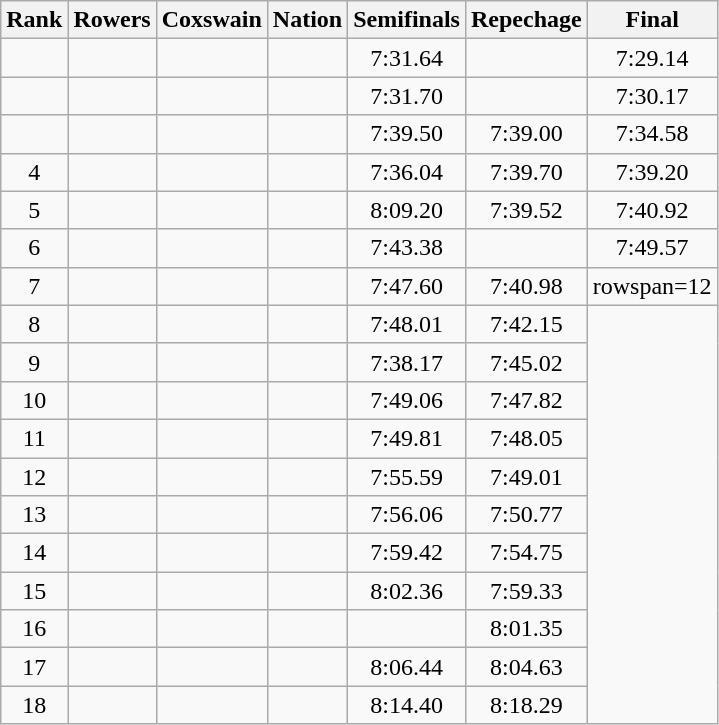<table class="wikitable sortable" style=text-align:center>
<tr>
<th>Rank</th>
<th>Rowers</th>
<th>Coxswain</th>
<th>Nation</th>
<th>Semifinals</th>
<th>Repechage</th>
<th>Final</th>
</tr>
<tr>
<td></td>
<td align=left></td>
<td align=left></td>
<td align=left></td>
<td>7:31.64</td>
<td></td>
<td>7:29.14</td>
</tr>
<tr>
<td></td>
<td align=left></td>
<td align=left></td>
<td align=left></td>
<td>7:31.70</td>
<td></td>
<td>7:30.17</td>
</tr>
<tr>
<td></td>
<td align=left></td>
<td align=left></td>
<td align=left></td>
<td>7:39.50</td>
<td>7:39.00</td>
<td>7:34.58</td>
</tr>
<tr>
<td>4</td>
<td align=left></td>
<td align=left></td>
<td align=left></td>
<td>7:36.04</td>
<td>7:39.70</td>
<td>7:39.20</td>
</tr>
<tr>
<td>5</td>
<td align=left></td>
<td align=left></td>
<td align=left></td>
<td>8:09.20</td>
<td>7:39.52</td>
<td>7:40.92</td>
</tr>
<tr>
<td>6</td>
<td align=left></td>
<td align=left></td>
<td align=left></td>
<td>7:43.38</td>
<td></td>
<td>7:49.57</td>
</tr>
<tr>
<td>7</td>
<td align=left></td>
<td align=left></td>
<td align=left></td>
<td>7:47.60</td>
<td>7:40.98</td>
<td>rowspan=12 </td>
</tr>
<tr>
<td>8</td>
<td align=left></td>
<td align=left></td>
<td align=left></td>
<td>7:48.01</td>
<td>7:42.15</td>
</tr>
<tr>
<td>9</td>
<td align=left></td>
<td align=left></td>
<td align=left></td>
<td>7:38.17</td>
<td>7:45.02</td>
</tr>
<tr>
<td>10</td>
<td align=left></td>
<td align=left></td>
<td align=left></td>
<td>7:49.06</td>
<td>7:47.82</td>
</tr>
<tr>
<td>11</td>
<td align=left></td>
<td align=left></td>
<td align=left></td>
<td>7:49.81</td>
<td>7:48.05</td>
</tr>
<tr>
<td>12</td>
<td align=left></td>
<td align=left></td>
<td align=left></td>
<td>7:55.59</td>
<td>7:49.01</td>
</tr>
<tr>
<td>13</td>
<td align=left></td>
<td align=left></td>
<td align=left></td>
<td>7:56.06</td>
<td>7:50.77</td>
</tr>
<tr>
<td>14</td>
<td align=left></td>
<td align=left></td>
<td align=left></td>
<td>7:59.42</td>
<td>7:54.75</td>
</tr>
<tr>
<td>15</td>
<td align=left></td>
<td align=left></td>
<td align=left></td>
<td>8:02.36</td>
<td>7:59.33</td>
</tr>
<tr>
<td>16</td>
<td align=left></td>
<td align=left></td>
<td align=left></td>
<td data-sort-value=9:99.99></td>
<td>8:01.35</td>
</tr>
<tr>
<td>17</td>
<td align=left></td>
<td align=left></td>
<td align=left></td>
<td>8:06.44</td>
<td>8:04.63</td>
</tr>
<tr>
<td>18</td>
<td align=left></td>
<td align=left></td>
<td align=left></td>
<td>8:14.40</td>
<td>8:18.29</td>
</tr>
</table>
